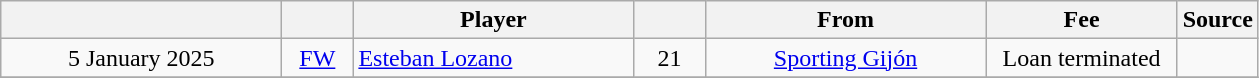<table class="wikitable sortable">
<tr>
<th style="width:180px;"><br></th>
<th style=width:40px;"></th>
<th style="width:180px;">Player</th>
<th style="width:40px;"></th>
<th style="width:180px;">From</th>
<th class="unsortable" style="width:120px;">Fee</th>
<th style="width:20px;">Source</th>
</tr>
<tr>
<td align="center">5 January 2025</td>
<td align="center"><a href='#'>FW</a></td>
<td> <a href='#'>Esteban Lozano</a></td>
<td align="center">21</td>
<td align="center"> <a href='#'>Sporting Gijón</a></td>
<td align="center">Loan terminated</td>
<td align="center"></td>
</tr>
<tr>
</tr>
</table>
